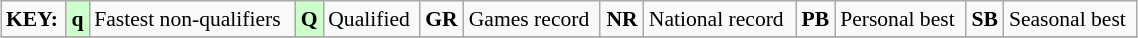<table class="wikitable" style="margin:0.5em auto; font-size:90%;position:relative;" width=60%>
<tr>
<td><strong>KEY:</strong></td>
<td bgcolor=ccffcc align=center><strong>q</strong></td>
<td>Fastest non-qualifiers</td>
<td bgcolor=ccffcc align=center><strong>Q</strong></td>
<td>Qualified</td>
<td align=center><strong>GR</strong></td>
<td>Games record</td>
<td align=center><strong>NR</strong></td>
<td>National record</td>
<td align=center><strong>PB</strong></td>
<td>Personal best</td>
<td align=center><strong>SB</strong></td>
<td>Seasonal best</td>
</tr>
<tr>
</tr>
</table>
